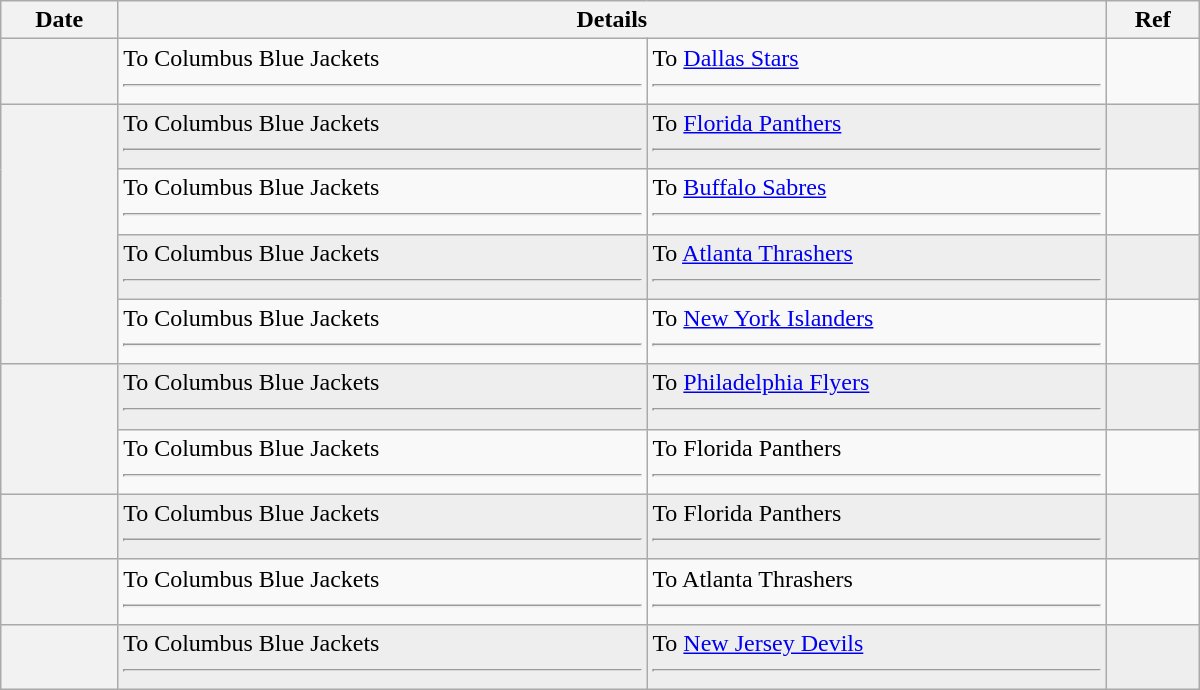<table class="wikitable plainrowheaders" style="width: 50em;">
<tr>
<th scope="col">Date</th>
<th scope="col" colspan="2">Details</th>
<th scope="col">Ref</th>
</tr>
<tr>
<th scope="row"></th>
<td valign="top">To Columbus Blue Jackets <hr></td>
<td valign="top">To <a href='#'>Dallas Stars</a> <hr></td>
<td></td>
</tr>
<tr bgcolor="#eeeeee">
<th scope="row" rowspan=4></th>
<td valign="top">To Columbus Blue Jackets <hr></td>
<td valign="top">To <a href='#'>Florida Panthers</a> <hr></td>
<td></td>
</tr>
<tr>
<td valign="top">To Columbus Blue Jackets <hr></td>
<td valign="top">To <a href='#'>Buffalo Sabres</a> <hr></td>
<td></td>
</tr>
<tr bgcolor="#eeeeee">
<td valign="top">To Columbus Blue Jackets <hr></td>
<td valign="top">To <a href='#'>Atlanta Thrashers</a> <hr></td>
<td></td>
</tr>
<tr>
<td valign="top">To Columbus Blue Jackets <hr></td>
<td valign="top">To <a href='#'>New York Islanders</a> <hr></td>
<td></td>
</tr>
<tr bgcolor="#eeeeee">
<th scope="row" rowspan=2></th>
<td valign="top">To Columbus Blue Jackets <hr></td>
<td valign="top">To <a href='#'>Philadelphia Flyers</a> <hr></td>
<td></td>
</tr>
<tr>
<td valign="top">To Columbus Blue Jackets <hr></td>
<td valign="top">To Florida Panthers <hr></td>
<td></td>
</tr>
<tr bgcolor="#eeeeee">
<th scope="row"></th>
<td valign="top">To Columbus Blue Jackets <hr></td>
<td valign="top">To Florida Panthers <hr></td>
<td></td>
</tr>
<tr>
<th scope="row"></th>
<td valign="top">To Columbus Blue Jackets <hr></td>
<td valign="top">To Atlanta Thrashers <hr></td>
<td></td>
</tr>
<tr bgcolor="#eeeeee">
<th scope="row"></th>
<td valign="top">To Columbus Blue Jackets <hr></td>
<td valign="top">To <a href='#'>New Jersey Devils</a> <hr></td>
<td></td>
</tr>
</table>
